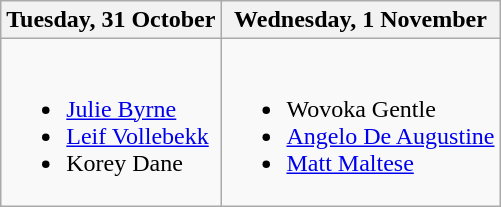<table class="wikitable">
<tr>
<th>Tuesday, 31 October</th>
<th>Wednesday, 1 November</th>
</tr>
<tr valign="top">
<td><br><ul><li><a href='#'>Julie Byrne</a></li><li><a href='#'>Leif Vollebekk</a></li><li>Korey Dane</li></ul></td>
<td><br><ul><li>Wovoka Gentle</li><li><a href='#'>Angelo De Augustine</a></li><li><a href='#'>Matt Maltese</a></li></ul></td>
</tr>
</table>
